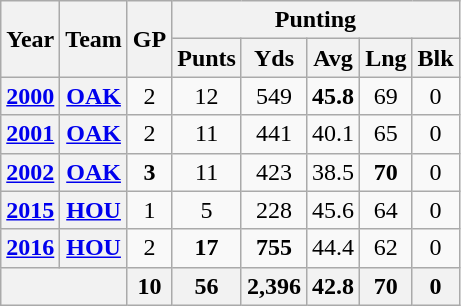<table class="wikitable" style="text-align:center;">
<tr>
<th rowspan="2">Year</th>
<th rowspan="2">Team</th>
<th rowspan="2">GP</th>
<th colspan="5">Punting</th>
</tr>
<tr>
<th>Punts</th>
<th>Yds</th>
<th>Avg</th>
<th>Lng</th>
<th>Blk</th>
</tr>
<tr>
<th><a href='#'>2000</a></th>
<th><a href='#'>OAK</a></th>
<td>2</td>
<td>12</td>
<td>549</td>
<td><strong>45.8</strong></td>
<td>69</td>
<td>0</td>
</tr>
<tr>
<th><a href='#'>2001</a></th>
<th><a href='#'>OAK</a></th>
<td>2</td>
<td>11</td>
<td>441</td>
<td>40.1</td>
<td>65</td>
<td>0</td>
</tr>
<tr>
<th><a href='#'>2002</a></th>
<th><a href='#'>OAK</a></th>
<td><strong>3</strong></td>
<td>11</td>
<td>423</td>
<td>38.5</td>
<td><strong>70</strong></td>
<td>0</td>
</tr>
<tr>
<th><a href='#'>2015</a></th>
<th><a href='#'>HOU</a></th>
<td>1</td>
<td>5</td>
<td>228</td>
<td>45.6</td>
<td>64</td>
<td>0</td>
</tr>
<tr>
<th><a href='#'>2016</a></th>
<th><a href='#'>HOU</a></th>
<td>2</td>
<td><strong>17</strong></td>
<td><strong>755</strong></td>
<td>44.4</td>
<td>62</td>
<td>0</td>
</tr>
<tr>
<th colspan="2"></th>
<th>10</th>
<th>56</th>
<th>2,396</th>
<th>42.8</th>
<th>70</th>
<th>0</th>
</tr>
</table>
